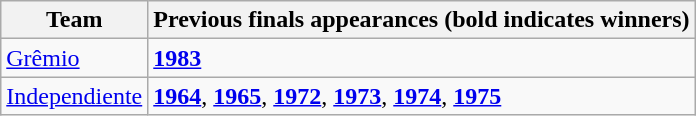<table class="wikitable">
<tr>
<th>Team</th>
<th>Previous finals appearances (bold indicates winners)</th>
</tr>
<tr>
<td> <a href='#'>Grêmio</a></td>
<td><strong><a href='#'>1983</a></strong></td>
</tr>
<tr>
<td> <a href='#'>Independiente</a></td>
<td><strong><a href='#'>1964</a></strong>, <strong><a href='#'>1965</a></strong>, <strong><a href='#'>1972</a></strong>, <strong><a href='#'>1973</a></strong>, <strong><a href='#'>1974</a></strong>, <strong><a href='#'>1975</a></strong></td>
</tr>
</table>
